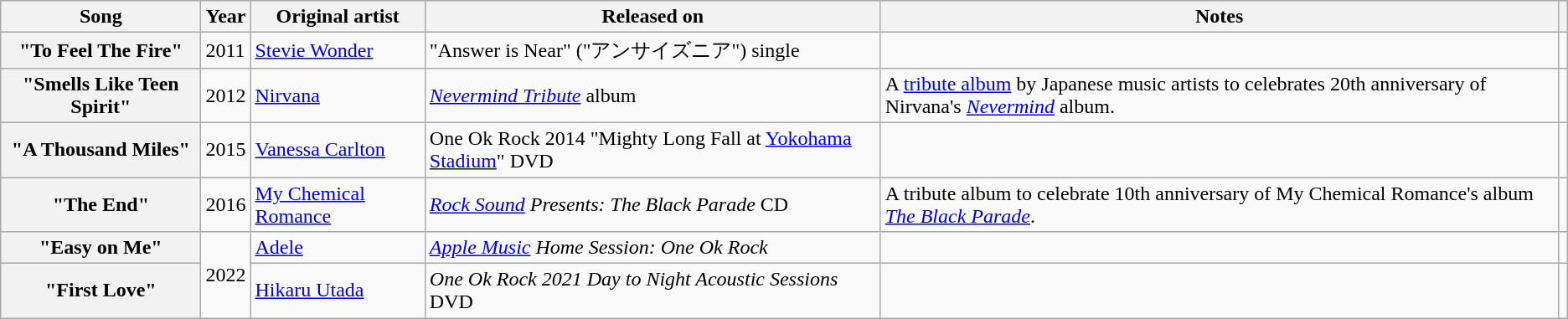<table class="wikitable plainrowheaders">
<tr>
<th scope="col">Song</th>
<th scope="col">Year</th>
<th scope="col">Original artist</th>
<th scope="col">Released on</th>
<th scope="col">Notes</th>
<th scope="col"></th>
</tr>
<tr>
<th scope="row">"To Feel The Fire"</th>
<td>2011</td>
<td><a href='#'>Stevie Wonder</a></td>
<td>"Answer is Near" ("アンサイズニア") single</td>
<td></td>
<td style="text-align:center"></td>
</tr>
<tr>
<th scope="row">"Smells Like Teen Spirit"</th>
<td>2012</td>
<td><a href='#'>Nirvana</a></td>
<td><em><a href='#'>Nevermind Tribute</a></em> album</td>
<td>A <a href='#'>tribute album</a> by Japanese music artists to celebrates 20th anniversary of Nirvana's <em><a href='#'>Nevermind</a></em> album.</td>
<td style="text-align:center"></td>
</tr>
<tr>
<th scope="row">"A Thousand Miles"</th>
<td>2015</td>
<td><a href='#'>Vanessa Carlton</a></td>
<td>One Ok Rock 2014 "Mighty Long Fall at <a href='#'>Yokohama Stadium</a>" DVD</td>
<td></td>
<td style="text-align:center"></td>
</tr>
<tr>
<th scope="row">"The End"</th>
<td>2016</td>
<td><a href='#'>My Chemical Romance</a></td>
<td><em><a href='#'>Rock Sound</a> Presents: The Black Parade</em> CD</td>
<td>A tribute album to celebrate 10th anniversary of My Chemical Romance's album <em><a href='#'>The Black Parade</a></em>.</td>
<td style="text-align:center"></td>
</tr>
<tr>
<th scope="row">"Easy on Me"</th>
<td rowspan="2">2022</td>
<td><a href='#'>Adele</a></td>
<td><em><a href='#'>Apple Music</a> Home Session: One Ok Rock</em></td>
<td></td>
<td style="text-align:center"></td>
</tr>
<tr>
<th scope="row">"First Love"</th>
<td><a href='#'>Hikaru Utada</a></td>
<td><em>One Ok Rock 2021 Day to Night Acoustic Sessions</em> DVD</td>
<td></td>
<td style="text-align:center"></td>
</tr>
</table>
